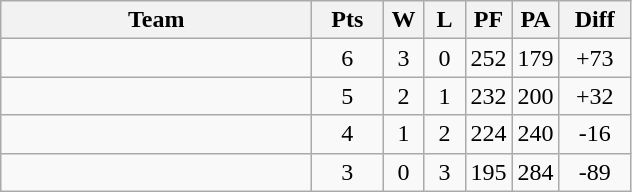<table class=wikitable style="text-align:center">
<tr>
<th width=200>Team</th>
<th width=40>Pts</th>
<th width=20>W</th>
<th width=20>L</th>
<th width=20>PF</th>
<th width=20>PA</th>
<th width=40>Diff</th>
</tr>
<tr>
<td style="text-align:left"></td>
<td>6</td>
<td>3</td>
<td>0</td>
<td>252</td>
<td>179</td>
<td>+73</td>
</tr>
<tr>
<td style="text-align:left"></td>
<td>5</td>
<td>2</td>
<td>1</td>
<td>232</td>
<td>200</td>
<td>+32</td>
</tr>
<tr>
<td style="text-align:left"></td>
<td>4</td>
<td>1</td>
<td>2</td>
<td>224</td>
<td>240</td>
<td>-16</td>
</tr>
<tr>
<td style="text-align:left"></td>
<td>3</td>
<td>0</td>
<td>3</td>
<td>195</td>
<td>284</td>
<td>-89</td>
</tr>
</table>
